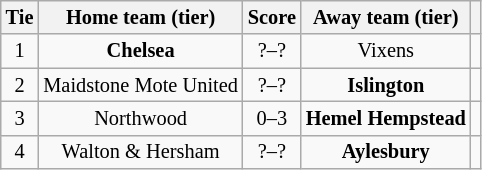<table class="wikitable" style="text-align:center; font-size:85%">
<tr>
<th>Tie</th>
<th>Home team (tier)</th>
<th>Score</th>
<th>Away team (tier)</th>
<th></th>
</tr>
<tr>
<td align="center">1</td>
<td><strong>Chelsea</strong></td>
<td align="center">?–?</td>
<td>Vixens</td>
<td></td>
</tr>
<tr>
<td align="center">2</td>
<td>Maidstone Mote United</td>
<td>?–?</td>
<td><strong>Islington</strong></td>
<td></td>
</tr>
<tr>
<td align="center">3</td>
<td>Northwood</td>
<td align="center">0–3</td>
<td><strong>Hemel Hempstead</strong></td>
<td></td>
</tr>
<tr>
<td align="center">4</td>
<td>Walton & Hersham</td>
<td align="center">?–?</td>
<td><strong>Aylesbury</strong></td>
<td></td>
</tr>
</table>
